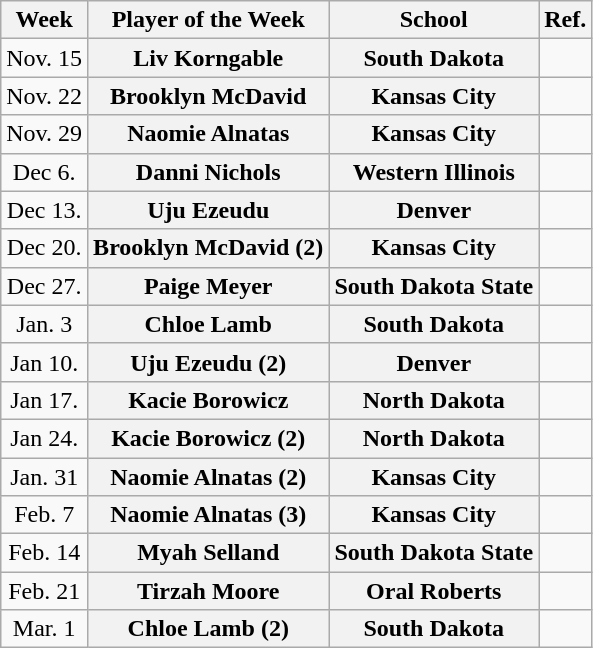<table class=wikitable style="text-align:center">
<tr>
<th>Week</th>
<th>Player of the Week</th>
<th>School</th>
<th>Ref.</th>
</tr>
<tr>
<td>Nov. 15</td>
<th style=>Liv Korngable</th>
<th style=>South Dakota</th>
<td></td>
</tr>
<tr>
<td>Nov. 22</td>
<th style=>Brooklyn McDavid</th>
<th style=>Kansas City</th>
<td></td>
</tr>
<tr>
<td>Nov. 29</td>
<th style=>Naomie Alnatas</th>
<th style=>Kansas City</th>
<td></td>
</tr>
<tr>
<td>Dec 6.</td>
<th style=>Danni Nichols</th>
<th style=>Western Illinois</th>
<td></td>
</tr>
<tr>
<td>Dec 13.</td>
<th style=>Uju Ezeudu</th>
<th style=>Denver</th>
<td></td>
</tr>
<tr>
<td>Dec 20.</td>
<th style=>Brooklyn McDavid (2)</th>
<th style=>Kansas City</th>
<td></td>
</tr>
<tr>
<td>Dec 27.</td>
<th style=>Paige Meyer</th>
<th style=>South Dakota State</th>
<td></td>
</tr>
<tr>
<td>Jan. 3</td>
<th style=>Chloe Lamb</th>
<th style=>South Dakota</th>
<td></td>
</tr>
<tr>
<td>Jan 10.</td>
<th style=>Uju Ezeudu (2)</th>
<th style=>Denver</th>
<td></td>
</tr>
<tr>
<td>Jan 17.</td>
<th style=>Kacie Borowicz</th>
<th style=>North Dakota</th>
<td></td>
</tr>
<tr>
<td>Jan 24.</td>
<th style=>Kacie Borowicz (2)</th>
<th style=>North Dakota</th>
<td></td>
</tr>
<tr>
<td>Jan. 31</td>
<th style=>Naomie Alnatas (2)</th>
<th style=>Kansas City</th>
<td></td>
</tr>
<tr>
<td>Feb. 7</td>
<th style=>Naomie Alnatas (3)</th>
<th style=>Kansas City</th>
<td></td>
</tr>
<tr>
<td>Feb. 14</td>
<th style=>Myah Selland</th>
<th style=>South Dakota State</th>
<td></td>
</tr>
<tr>
<td>Feb. 21</td>
<th style=>Tirzah Moore</th>
<th style=>Oral Roberts</th>
<td></td>
</tr>
<tr>
<td>Mar. 1</td>
<th style=>Chloe Lamb (2)</th>
<th style=>South Dakota</th>
<td></td>
</tr>
</table>
